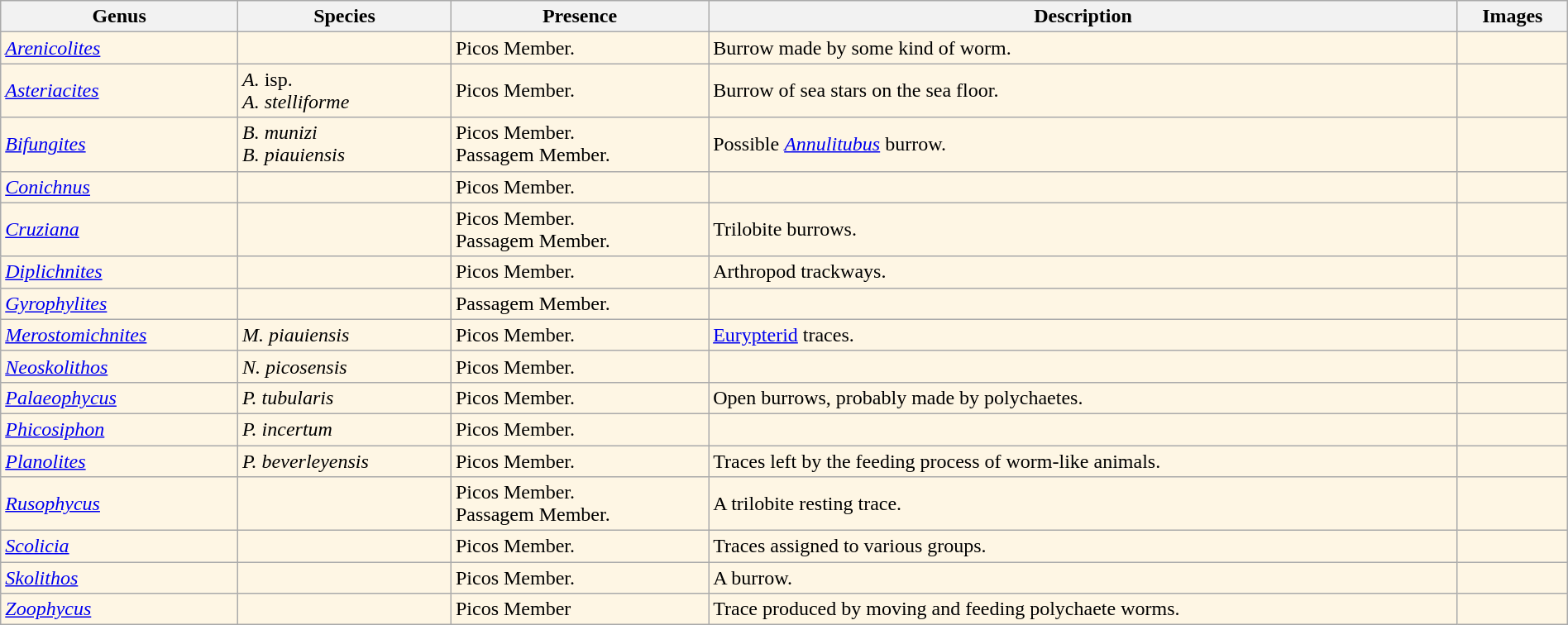<table class="wikitable" align="center" width="100%">
<tr>
<th>Genus</th>
<th>Species</th>
<th>Presence</th>
<th>Description</th>
<th>Images</th>
</tr>
<tr>
<td style="background:#FEF6E4;"><em><a href='#'>Arenicolites</a></em></td>
<td style="background:#FEF6E4;"></td>
<td style="background:#FEF6E4;">Picos Member.</td>
<td style="background:#FEF6E4;">Burrow made by some kind of worm.</td>
<td style="background:#FEF6E4;"></td>
</tr>
<tr>
<td style="background:#FEF6E4;"><em><a href='#'>Asteriacites</a></em></td>
<td style="background:#FEF6E4;"><em>A.</em> isp.<br><em>A. stelliforme</em></td>
<td style="background:#FEF6E4;">Picos Member.</td>
<td style="background:#FEF6E4;">Burrow of sea stars on the sea floor.</td>
<td style="background:#FEF6E4;"></td>
</tr>
<tr>
<td style="background:#FEF6E4;"><em><a href='#'>Bifungites</a></em></td>
<td style="background:#FEF6E4;"><em>B. munizi</em><br><em>B. piauiensis</em></td>
<td style="background:#FEF6E4;">Picos Member.<br>Passagem Member.</td>
<td style="background:#FEF6E4;">Possible <em><a href='#'>Annulitubus</a></em> burrow.</td>
<td style="background:#FEF6E4;"></td>
</tr>
<tr>
<td style="background:#FEF6E4;"><em><a href='#'>Conichnus</a></em></td>
<td style="background:#FEF6E4;"></td>
<td style="background:#FEF6E4;">Picos Member.</td>
<td style="background:#FEF6E4;"></td>
<td style="background:#FEF6E4;"></td>
</tr>
<tr>
<td style="background:#FEF6E4;"><em><a href='#'>Cruziana</a></em></td>
<td style="background:#FEF6E4;"></td>
<td style="background:#FEF6E4;">Picos Member.<br>Passagem Member.</td>
<td style="background:#FEF6E4;">Trilobite burrows.</td>
<td style="background:#FEF6E4;"></td>
</tr>
<tr>
<td style="background:#FEF6E4;"><em><a href='#'>Diplichnites</a></em></td>
<td style="background:#FEF6E4;"></td>
<td style="background:#FEF6E4;">Picos Member.</td>
<td style="background:#FEF6E4;">Arthropod trackways.</td>
<td style="background:#FEF6E4;"></td>
</tr>
<tr>
<td style="background:#FEF6E4;"><em><a href='#'>Gyrophylites</a></em></td>
<td style="background:#FEF6E4;"></td>
<td style="background:#FEF6E4;">Passagem Member.</td>
<td style="background:#FEF6E4;"></td>
<td style="background:#FEF6E4;"></td>
</tr>
<tr>
<td style="background:#FEF6E4;"><em><a href='#'>Merostomichnites</a></em></td>
<td style="background:#FEF6E4;"><em>M. piauiensis</em></td>
<td style="background:#FEF6E4;">Picos Member.</td>
<td style="background:#FEF6E4;"><a href='#'>Eurypterid</a> traces.</td>
<td style="background:#FEF6E4;"></td>
</tr>
<tr>
<td style="background:#FEF6E4;"><em><a href='#'>Neoskolithos</a></em></td>
<td style="background:#FEF6E4;"><em>N. picosensis</em></td>
<td style="background:#FEF6E4;">Picos Member.</td>
<td style="background:#FEF6E4;"></td>
<td style="background:#FEF6E4;"></td>
</tr>
<tr>
<td style="background:#FEF6E4;"><em><a href='#'>Palaeophycus</a></em></td>
<td style="background:#FEF6E4;"><em>P. tubularis</em></td>
<td style="background:#FEF6E4;">Picos Member.</td>
<td style="background:#FEF6E4;">Open burrows, probably made by polychaetes.</td>
<td style="background:#FEF6E4;"></td>
</tr>
<tr>
<td style="background:#FEF6E4;"><em><a href='#'>Phicosiphon</a></em></td>
<td style="background:#FEF6E4;"><em>P. incertum</em></td>
<td style="background:#FEF6E4;">Picos Member.</td>
<td style="background:#FEF6E4;"></td>
<td style="background:#FEF6E4;"></td>
</tr>
<tr>
<td style="background:#FEF6E4;"><em><a href='#'>Planolites</a></em></td>
<td style="background:#FEF6E4;"><em>P. beverleyensis</em></td>
<td style="background:#FEF6E4;">Picos Member.</td>
<td style="background:#FEF6E4;">Traces left by the feeding process of worm-like animals.</td>
<td style="background:#FEF6E4;"></td>
</tr>
<tr>
<td style="background:#FEF6E4;"><em><a href='#'>Rusophycus</a></em></td>
<td style="background:#FEF6E4;"></td>
<td style="background:#FEF6E4;">Picos Member.<br>Passagem Member.</td>
<td style="background:#FEF6E4;">A trilobite resting trace.</td>
<td style="background:#FEF6E4;"></td>
</tr>
<tr>
<td style="background:#FEF6E4;"><em><a href='#'>Scolicia</a></em></td>
<td style="background:#FEF6E4;"></td>
<td style="background:#FEF6E4;">Picos Member.</td>
<td style="background:#FEF6E4;">Traces assigned to various groups.</td>
<td style="background:#FEF6E4;"></td>
</tr>
<tr>
<td style="background:#FEF6E4;"><em><a href='#'>Skolithos</a></em></td>
<td style="background:#FEF6E4;"></td>
<td style="background:#FEF6E4;">Picos Member.</td>
<td style="background:#FEF6E4;">A burrow.</td>
<td style="background:#FEF6E4;"></td>
</tr>
<tr>
<td style="background:#FEF6E4;"><em><a href='#'>Zoophycus</a></em></td>
<td style="background:#FEF6E4;"></td>
<td style="background:#FEF6E4;">Picos Member</td>
<td style="background:#FEF6E4;">Trace produced by moving and feeding polychaete worms.</td>
<td style="background:#FEF6E4;"></td>
</tr>
</table>
